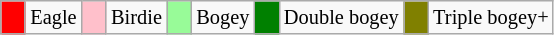<table class="wikitable" span = 50 style="font-size:85%">
<tr>
<td style="background: Red;" width=10></td>
<td>Eagle</td>
<td style="background: Pink;" width=10></td>
<td>Birdie</td>
<td style="background: PaleGreen;" width=10></td>
<td>Bogey</td>
<td style="background: Green;" width=10></td>
<td>Double bogey</td>
<td style="background: Olive;" width=10></td>
<td>Triple bogey+</td>
</tr>
</table>
